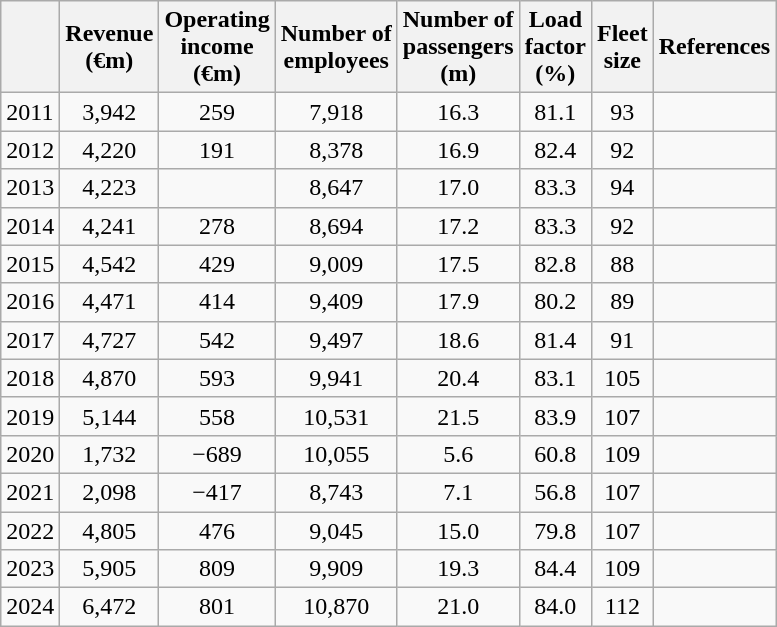<table class="wikitable" style="text-align:center;">
<tr>
<th></th>
<th>Revenue<br>(€m)</th>
<th>Operating<br>income<br>(€m)</th>
<th>Number of<br>employees</th>
<th>Number of<br>passengers<br>(m)</th>
<th>Load<br>factor<br>(%)</th>
<th>Fleet<br>size</th>
<th>References</th>
</tr>
<tr>
<td style="text-align:left;">2011</td>
<td>3,942</td>
<td>259</td>
<td>7,918</td>
<td>16.3</td>
<td>81.1</td>
<td>93</td>
<td></td>
</tr>
<tr>
<td style="text-align:left;">2012</td>
<td>4,220</td>
<td>191</td>
<td>8,378</td>
<td>16.9</td>
<td>82.4</td>
<td>92</td>
<td></td>
</tr>
<tr>
<td style="text-align:left;">2013</td>
<td>4,223</td>
<td></td>
<td>8,647</td>
<td>17.0</td>
<td>83.3</td>
<td>94</td>
<td></td>
</tr>
<tr>
<td style="text-align:left;">2014</td>
<td>4,241</td>
<td>278</td>
<td>8,694</td>
<td>17.2</td>
<td>83.3</td>
<td>92</td>
<td></td>
</tr>
<tr>
<td style="text-align:left;">2015</td>
<td>4,542</td>
<td>429</td>
<td>9,009</td>
<td>17.5</td>
<td>82.8</td>
<td>88</td>
<td></td>
</tr>
<tr>
<td style="text-align:left;">2016</td>
<td>4,471</td>
<td>414</td>
<td>9,409</td>
<td>17.9</td>
<td>80.2</td>
<td>89</td>
<td></td>
</tr>
<tr>
<td style="text-align:left;">2017</td>
<td>4,727</td>
<td>542</td>
<td>9,497</td>
<td>18.6</td>
<td>81.4</td>
<td>91</td>
<td></td>
</tr>
<tr>
<td>2018</td>
<td>4,870</td>
<td>593</td>
<td>9,941</td>
<td>20.4</td>
<td>83.1</td>
<td>105</td>
<td></td>
</tr>
<tr>
<td>2019</td>
<td>5,144</td>
<td>558</td>
<td>10,531</td>
<td>21.5</td>
<td>83.9</td>
<td>107</td>
<td></td>
</tr>
<tr>
<td>2020</td>
<td>1,732</td>
<td><span>−689</span></td>
<td>10,055</td>
<td>5.6</td>
<td>60.8</td>
<td>109</td>
<td></td>
</tr>
<tr>
<td>2021</td>
<td>2,098</td>
<td><span>−417</span></td>
<td>8,743</td>
<td>7.1</td>
<td>56.8</td>
<td>107</td>
<td></td>
</tr>
<tr>
<td>2022</td>
<td>4,805</td>
<td>476</td>
<td>9,045</td>
<td>15.0</td>
<td>79.8</td>
<td>107</td>
<td></td>
</tr>
<tr>
<td>2023</td>
<td>5,905</td>
<td>809</td>
<td>9,909</td>
<td>19.3</td>
<td>84.4</td>
<td>109</td>
<td></td>
</tr>
<tr>
<td>2024</td>
<td>6,472</td>
<td>801</td>
<td>10,870</td>
<td>21.0</td>
<td>84.0</td>
<td>112</td>
<td></td>
</tr>
</table>
